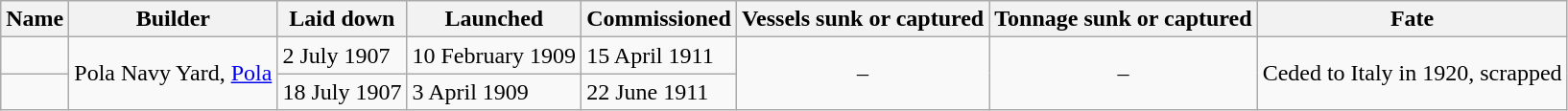<table class="wikitable">
<tr>
<th>Name</th>
<th>Builder</th>
<th>Laid down</th>
<th>Launched</th>
<th>Commissioned</th>
<th>Vessels sunk or captured</th>
<th>Tonnage sunk or captured</th>
<th>Fate</th>
</tr>
<tr>
<td></td>
<td rowspan=2>Pola Navy Yard, <a href='#'>Pola</a></td>
<td>2 July 1907</td>
<td>10 February 1909</td>
<td>15 April 1911</td>
<td style="text-align:center;" rowspan=2>–</td>
<td style="text-align:center;" rowspan=2>–</td>
<td rowspan=2>Ceded to Italy in 1920, scrapped</td>
</tr>
<tr>
<td></td>
<td>18 July 1907</td>
<td>3 April 1909</td>
<td>22 June 1911</td>
</tr>
</table>
